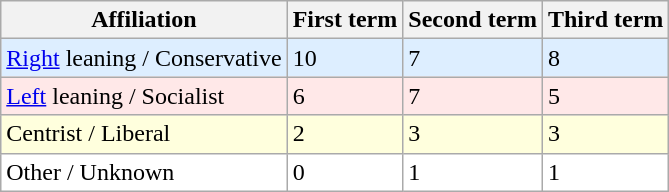<table class="wikitable sortable">
<tr>
<th class="unsortable">Affiliation</th>
<th>First term</th>
<th>Second term</th>
<th>Third term</th>
</tr>
<tr --- bgcolor=#DDEEFF>
<td><a href='#'>Right</a> leaning / Conservative</td>
<td>10</td>
<td>7</td>
<td>8</td>
</tr>
<tr --- bgcolor=#FFE8E8>
<td><a href='#'>Left</a> leaning / Socialist</td>
<td>6</td>
<td>7</td>
<td>5</td>
</tr>
<tr --- bgcolor=#FFFFDD>
<td>Centrist / Liberal</td>
<td>2</td>
<td>3</td>
<td>3</td>
</tr>
<tr --- bgcolor=#FFFFFF>
<td>Other / Unknown</td>
<td>0</td>
<td>1</td>
<td>1</td>
</tr>
</table>
